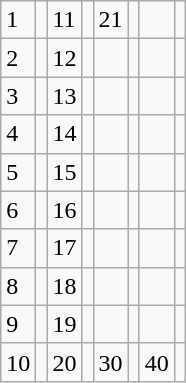<table class="wikitable">
<tr>
<td>1</td>
<td></td>
<td>11</td>
<td></td>
<td>21</td>
<td></td>
<td></td>
<td></td>
</tr>
<tr>
<td>2</td>
<td></td>
<td>12</td>
<td></td>
<td></td>
<td></td>
<td></td>
<td></td>
</tr>
<tr>
<td>3</td>
<td></td>
<td>13</td>
<td></td>
<td></td>
<td></td>
<td></td>
<td></td>
</tr>
<tr>
<td>4</td>
<td></td>
<td>14</td>
<td></td>
<td></td>
<td></td>
<td></td>
<td></td>
</tr>
<tr>
<td>5</td>
<td></td>
<td>15</td>
<td></td>
<td></td>
<td></td>
<td></td>
<td></td>
</tr>
<tr>
<td>6</td>
<td></td>
<td>16</td>
<td></td>
<td></td>
<td></td>
<td></td>
<td></td>
</tr>
<tr>
<td>7</td>
<td></td>
<td>17</td>
<td></td>
<td></td>
<td></td>
<td></td>
<td></td>
</tr>
<tr>
<td>8</td>
<td></td>
<td>18</td>
<td></td>
<td></td>
<td></td>
<td></td>
<td></td>
</tr>
<tr>
<td>9</td>
<td></td>
<td>19</td>
<td></td>
<td></td>
<td></td>
<td></td>
<td></td>
</tr>
<tr>
<td>10</td>
<td></td>
<td>20</td>
<td></td>
<td>30</td>
<td></td>
<td>40</td>
<td></td>
</tr>
</table>
